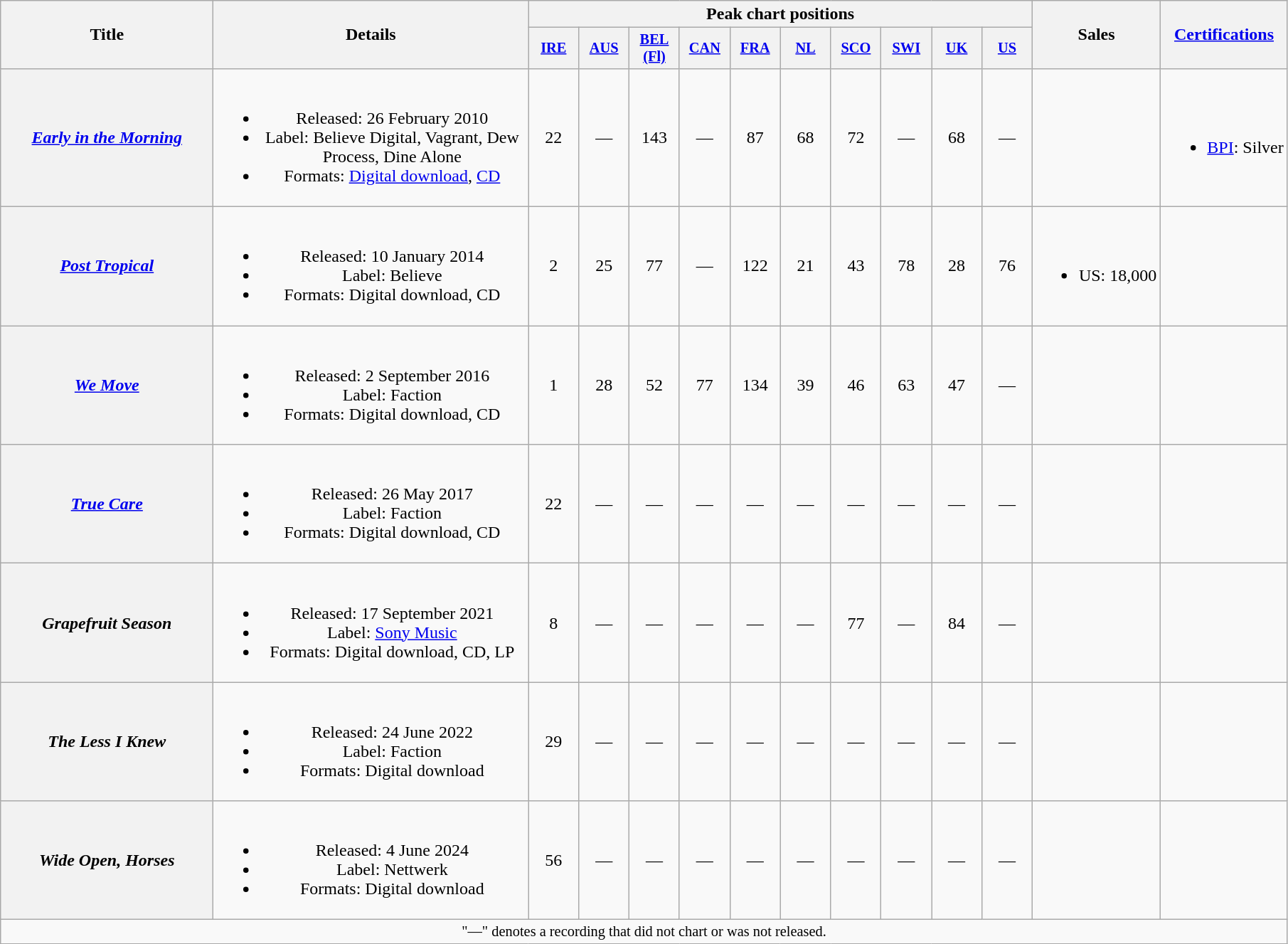<table class="wikitable plainrowheaders" style="text-align:center;">
<tr>
<th scope="col" rowspan="2" style="width:12em;">Title</th>
<th scope="col" rowspan="2" style="width:18em;">Details</th>
<th scope="col" colspan="10">Peak chart positions</th>
<th scope="col" rowspan="2">Sales</th>
<th scope="col" rowspan="2"><a href='#'>Certifications</a></th>
</tr>
<tr>
<th scope="col" style="width:3em;font-size:85%;"><a href='#'>IRE</a><br></th>
<th scope="col" style="width:3em;font-size:85%;"><a href='#'>AUS</a><br></th>
<th scope="col" style="width:3em;font-size:85%;"><a href='#'>BEL <br>(Fl)</a><br></th>
<th scope="col" style="width:3em;font-size:85%;"><a href='#'>CAN</a><br></th>
<th scope="col" style="width:3em;font-size:85%;"><a href='#'>FRA</a><br></th>
<th scope="col" style="width:3em;font-size:85%;"><a href='#'>NL</a><br></th>
<th scope="col" style="width:3em;font-size:85%;"><a href='#'>SCO</a><br></th>
<th scope="col" style="width:3em;font-size:85%;"><a href='#'>SWI</a><br></th>
<th scope="col" style="width:3em;font-size:85%;"><a href='#'>UK</a><br></th>
<th scope="col" style="width:3em;font-size:85%;"><a href='#'>US</a><br></th>
</tr>
<tr>
<th scope="row"><em><a href='#'>Early in the Morning</a></em></th>
<td><br><ul><li>Released: 26 February 2010</li><li>Label: Believe Digital, Vagrant, Dew Process, Dine Alone</li><li>Formats: <a href='#'>Digital download</a>, <a href='#'>CD</a></li></ul></td>
<td>22</td>
<td>—</td>
<td>143</td>
<td>—</td>
<td>87</td>
<td>68</td>
<td>72</td>
<td>—</td>
<td>68</td>
<td>—</td>
<td></td>
<td><br><ul><li><a href='#'>BPI</a>: Silver</li></ul></td>
</tr>
<tr>
<th scope="row"><em><a href='#'>Post Tropical</a></em></th>
<td><br><ul><li>Released: 10 January 2014</li><li>Label: Believe</li><li>Formats: Digital download, CD</li></ul></td>
<td>2</td>
<td>25</td>
<td>77</td>
<td>—</td>
<td>122</td>
<td>21</td>
<td>43</td>
<td>78</td>
<td>28</td>
<td>76</td>
<td><br><ul><li>US: 18,000</li></ul></td>
<td></td>
</tr>
<tr>
<th scope="row"><em><a href='#'>We Move</a></em></th>
<td><br><ul><li>Released: 2 September 2016</li><li>Label: Faction</li><li>Formats: Digital download, CD</li></ul></td>
<td>1</td>
<td>28</td>
<td>52</td>
<td>77</td>
<td>134</td>
<td>39</td>
<td>46</td>
<td>63</td>
<td>47</td>
<td>—</td>
<td></td>
<td></td>
</tr>
<tr>
<th scope="row"><em><a href='#'>True Care</a></em></th>
<td><br><ul><li>Released: 26 May 2017</li><li>Label: Faction</li><li>Formats: Digital download, CD</li></ul></td>
<td>22</td>
<td>—</td>
<td>—</td>
<td>—</td>
<td>—</td>
<td>—</td>
<td>—</td>
<td>—</td>
<td>—</td>
<td>—</td>
<td></td>
<td></td>
</tr>
<tr>
<th scope="row"><em>Grapefruit Season</em></th>
<td><br><ul><li>Released: 17 September 2021</li><li>Label: <a href='#'>Sony Music</a></li><li>Formats: Digital download, CD, LP</li></ul></td>
<td>8</td>
<td>—</td>
<td>—</td>
<td>—</td>
<td>—</td>
<td>—</td>
<td>77</td>
<td>—</td>
<td>84</td>
<td>—</td>
<td></td>
<td></td>
</tr>
<tr>
<th scope="row"><em>The Less I Knew</em></th>
<td><br><ul><li>Released: 24 June 2022</li><li>Label: Faction</li><li>Formats: Digital download</li></ul></td>
<td>29</td>
<td>—</td>
<td>—</td>
<td>—</td>
<td>—</td>
<td>—</td>
<td>—</td>
<td>—</td>
<td>—</td>
<td>—</td>
<td></td>
<td></td>
</tr>
<tr>
<th scope="row"><em>Wide Open, Horses</em></th>
<td><br><ul><li>Released: 4 June 2024</li><li>Label: Nettwerk</li><li>Formats: Digital download</li></ul></td>
<td>56<br></td>
<td>—</td>
<td>—</td>
<td>—</td>
<td>—</td>
<td>—</td>
<td>—</td>
<td>—</td>
<td>—</td>
<td>—</td>
<td></td>
<td></td>
</tr>
<tr>
<td colspan="20" style="text-align:center; font-size:85%;">"—" denotes a recording that did not chart or was not released.</td>
</tr>
</table>
